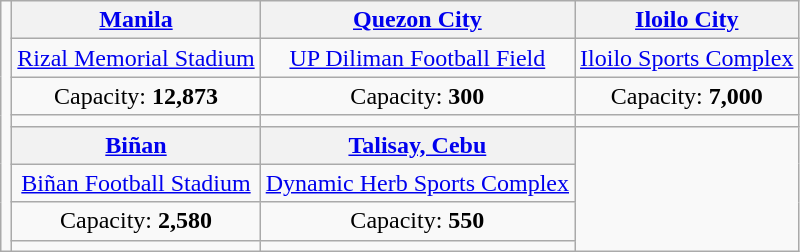<table class="wikitable" style="text-align:center">
<tr>
<td rowspan="8"></td>
<th><a href='#'>Manila</a></th>
<th><a href='#'>Quezon City</a></th>
<th><a href='#'>Iloilo City</a></th>
</tr>
<tr>
<td><a href='#'>Rizal Memorial Stadium</a></td>
<td><a href='#'>UP Diliman Football Field</a></td>
<td><a href='#'>Iloilo Sports Complex</a></td>
</tr>
<tr>
<td>Capacity: <strong>12,873</strong></td>
<td>Capacity: <strong>300</strong></td>
<td>Capacity: <strong>7,000</strong></td>
</tr>
<tr>
<td></td>
<td></td>
<td></td>
</tr>
<tr>
<th><a href='#'>Biñan</a></th>
<th><a href='#'>Talisay, Cebu</a></th>
</tr>
<tr>
<td><a href='#'>Biñan Football Stadium</a></td>
<td><a href='#'>Dynamic Herb Sports Complex</a></td>
</tr>
<tr>
<td>Capacity: <strong>2,580</strong></td>
<td>Capacity: <strong>550</strong></td>
</tr>
<tr>
<td></td>
<td></td>
</tr>
</table>
